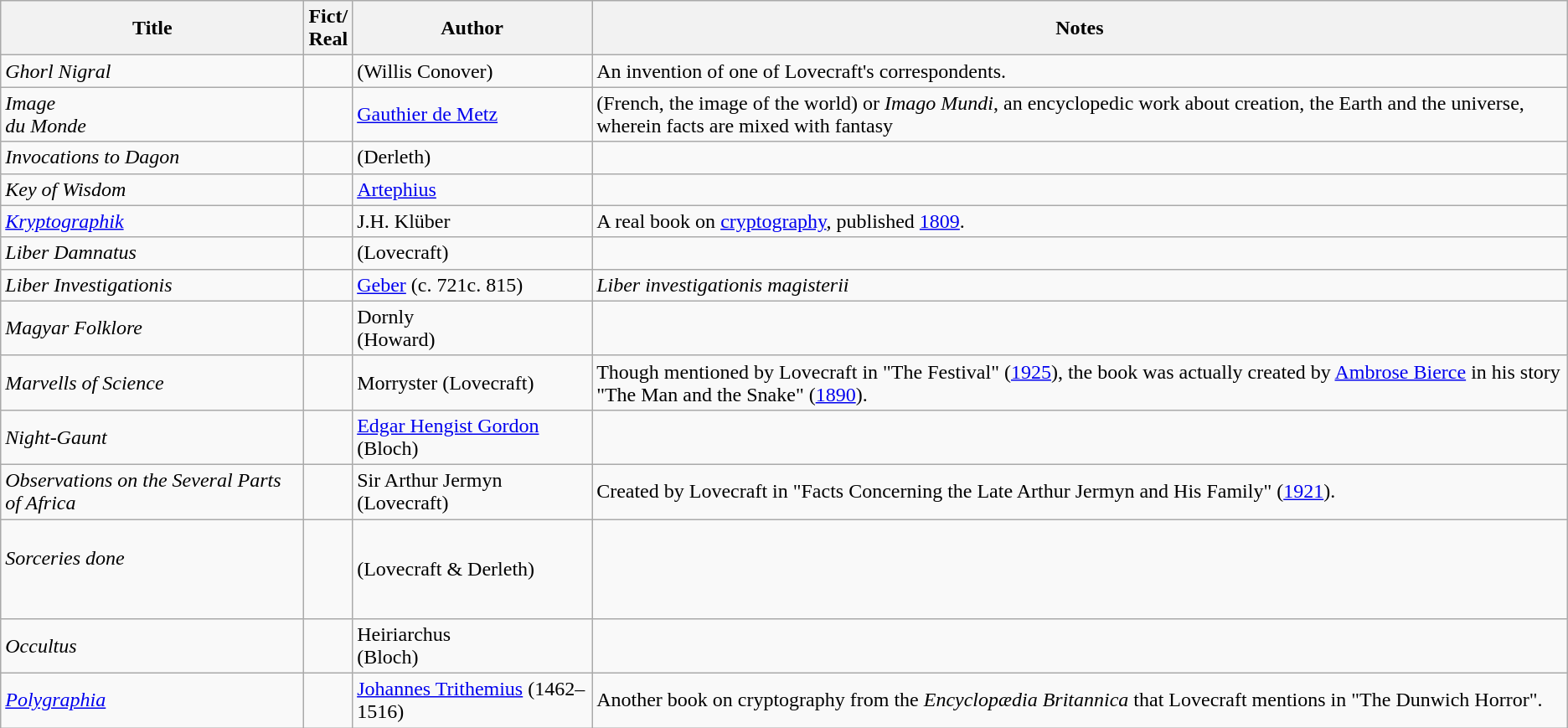<table class=wikitable>
<tr>
<th>Title</th>
<th>Fict/<br>Real</th>
<th>Author</th>
<th>Notes</th>
</tr>
<tr>
<td><em>Ghorl Nigral</em></td>
<td></td>
<td>(Willis Conover)</td>
<td>An invention of one of Lovecraft's correspondents.</td>
</tr>
<tr>
<td><em>Image<br>du Monde</em></td>
<td></td>
<td><a href='#'>Gauthier de Metz</a></td>
<td> (French, the image of the world) or <em>Imago Mundi</em>, an encyclopedic work about creation, the Earth and the universe, wherein facts are mixed with fantasy</td>
</tr>
<tr>
<td><em>Invocations to Dagon</em></td>
<td></td>
<td>(Derleth)</td>
<td></td>
</tr>
<tr>
<td><em>Key of Wisdom</em></td>
<td></td>
<td><a href='#'>Artephius</a></td>
<td></td>
</tr>
<tr>
<td><em><a href='#'>Kryptographik</a></em></td>
<td></td>
<td>J.H. Klüber</td>
<td>A real book on <a href='#'>cryptography</a>, published <a href='#'>1809</a>.</td>
</tr>
<tr>
<td><em>Liber Damnatus</em></td>
<td></td>
<td>(Lovecraft)</td>
<td></td>
</tr>
<tr>
<td><em>Liber Investigationis</em></td>
<td></td>
<td><a href='#'>Geber</a> (c. 721c. 815)</td>
<td><em>Liber investigationis magisterii</em></td>
</tr>
<tr>
<td><em>Magyar Folklore</em></td>
<td></td>
<td>Dornly<br>(Howard)</td>
<td></td>
</tr>
<tr>
<td><em>Marvells of Science</em></td>
<td></td>
<td>Morryster (Lovecraft)</td>
<td>Though mentioned by Lovecraft in "The Festival" (<a href='#'>1925</a>), the book was actually created by <a href='#'>Ambrose Bierce</a> in his story "The Man and the Snake" (<a href='#'>1890</a>).</td>
</tr>
<tr>
<td><em>Night-Gaunt</em></td>
<td></td>
<td><a href='#'>Edgar Hengist Gordon</a><br>(Bloch)</td>
<td></td>
</tr>
<tr>
<td><em>Observations on the Several Parts of Africa</em></td>
<td></td>
<td>Sir Arthur Jermyn<br>(Lovecraft)</td>
<td>Created by Lovecraft in "Facts Concerning the Late Arthur Jermyn and His Family" (<a href='#'>1921</a>).</td>
</tr>
<tr>
<td><em><br>Sorceries done<br><br><br></em></td>
<td></td>
<td>(Lovecraft & Derleth)</td>
<td></td>
</tr>
<tr>
<td><em>Occultus</em></td>
<td></td>
<td>Heiriarchus<br>(Bloch)</td>
<td></td>
</tr>
<tr>
<td><em><a href='#'>Polygraphia</a></em></td>
<td></td>
<td><a href='#'>Johannes Trithemius</a> (1462–1516)</td>
<td>Another book on cryptography from the <em>Encyclopædia Britannica</em> that Lovecraft mentions in "The Dunwich Horror".</td>
</tr>
</table>
